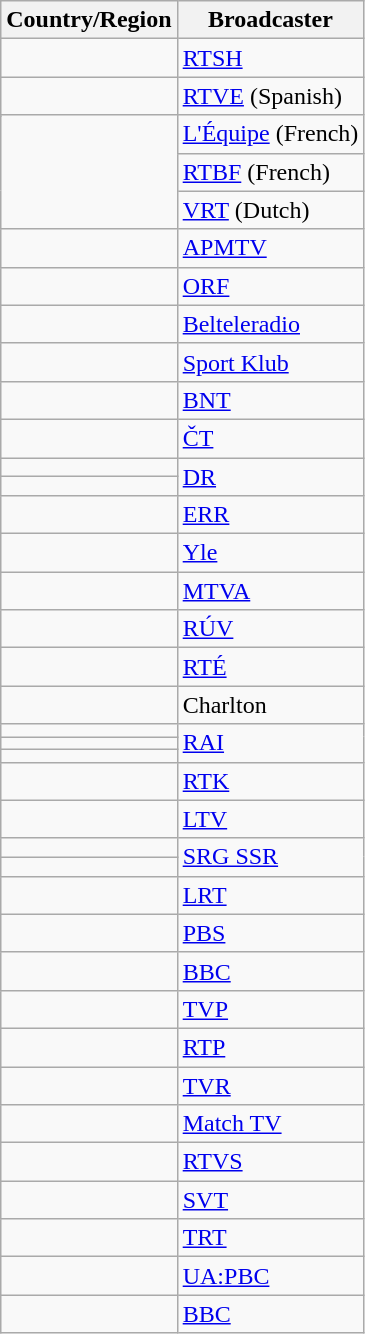<table class="wikitable">
<tr>
<th>Country/Region</th>
<th>Broadcaster</th>
</tr>
<tr>
<td></td>
<td><a href='#'>RTSH</a></td>
</tr>
<tr>
<td rowspan="2"></td>
<td><a href='#'>RTVE</a> (Spanish)</td>
</tr>
<tr>
<td rowspan="2"><a href='#'>L'Équipe</a> (French)</td>
</tr>
<tr>
<td rowspan="3"></td>
</tr>
<tr>
<td><a href='#'>RTBF</a> (French)</td>
</tr>
<tr>
<td><a href='#'>VRT</a> (Dutch)</td>
</tr>
<tr>
<td></td>
<td><a href='#'>APMTV</a></td>
</tr>
<tr>
<td></td>
<td><a href='#'>ORF</a></td>
</tr>
<tr>
<td></td>
<td><a href='#'>Belteleradio</a></td>
</tr>
<tr>
<td></td>
<td><a href='#'>Sport Klub</a></td>
</tr>
<tr>
<td></td>
<td><a href='#'>BNT</a></td>
</tr>
<tr>
<td></td>
<td><a href='#'>ČT</a></td>
</tr>
<tr>
<td></td>
<td rowspan="2"><a href='#'>DR</a></td>
</tr>
<tr>
<td></td>
</tr>
<tr>
<td></td>
<td><a href='#'>ERR</a></td>
</tr>
<tr>
<td></td>
<td><a href='#'>Yle</a></td>
</tr>
<tr>
<td></td>
<td><a href='#'>MTVA</a></td>
</tr>
<tr>
<td></td>
<td><a href='#'>RÚV</a></td>
</tr>
<tr>
<td></td>
<td><a href='#'>RTÉ</a></td>
</tr>
<tr>
<td></td>
<td>Charlton</td>
</tr>
<tr>
<td></td>
<td rowspan="3"><a href='#'>RAI</a></td>
</tr>
<tr>
<td></td>
</tr>
<tr>
<td></td>
</tr>
<tr>
<td></td>
<td><a href='#'>RTK</a></td>
</tr>
<tr>
<td></td>
<td><a href='#'>LTV</a></td>
</tr>
<tr>
<td></td>
<td rowspan="2"><a href='#'>SRG SSR</a></td>
</tr>
<tr>
<td></td>
</tr>
<tr>
<td></td>
<td><a href='#'>LRT</a></td>
</tr>
<tr>
<td></td>
<td><a href='#'>PBS</a></td>
</tr>
<tr>
<td></td>
<td><a href='#'>BBC</a></td>
</tr>
<tr>
<td></td>
<td><a href='#'>TVP</a></td>
</tr>
<tr>
<td></td>
<td><a href='#'>RTP</a></td>
</tr>
<tr>
<td></td>
<td><a href='#'>TVR</a></td>
</tr>
<tr>
<td></td>
<td><a href='#'>Match TV</a></td>
</tr>
<tr>
<td></td>
<td><a href='#'>RTVS</a></td>
</tr>
<tr>
<td></td>
<td><a href='#'>SVT</a></td>
</tr>
<tr>
<td></td>
<td><a href='#'>TRT</a></td>
</tr>
<tr>
<td></td>
<td><a href='#'>UA:PBC</a></td>
</tr>
<tr>
<td></td>
<td><a href='#'>BBC</a></td>
</tr>
</table>
